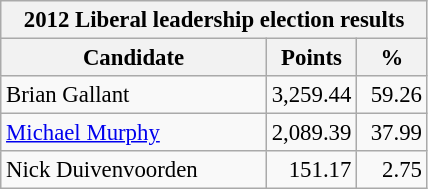<table class="wikitable" style="font-size: 95%;">
<tr>
<th colspan="3">2012 Liberal leadership election results</th>
</tr>
<tr>
<th style="width: 170px">Candidate</th>
<th style="width: 50px">Points</th>
<th style="width: 40px">%</th>
</tr>
<tr>
<td style="width: 170px">Brian Gallant</td>
<td style="text-align:right;">3,259.44</td>
<td style="text-align:right;">59.26</td>
</tr>
<tr>
<td style="width: 170px"><a href='#'>Michael Murphy</a></td>
<td style="text-align:right;">2,089.39</td>
<td style="text-align:right;">37.99</td>
</tr>
<tr>
<td style="width: 170px">Nick Duivenvoorden</td>
<td style="text-align:right;">151.17</td>
<td style="text-align:right;">2.75</td>
</tr>
</table>
